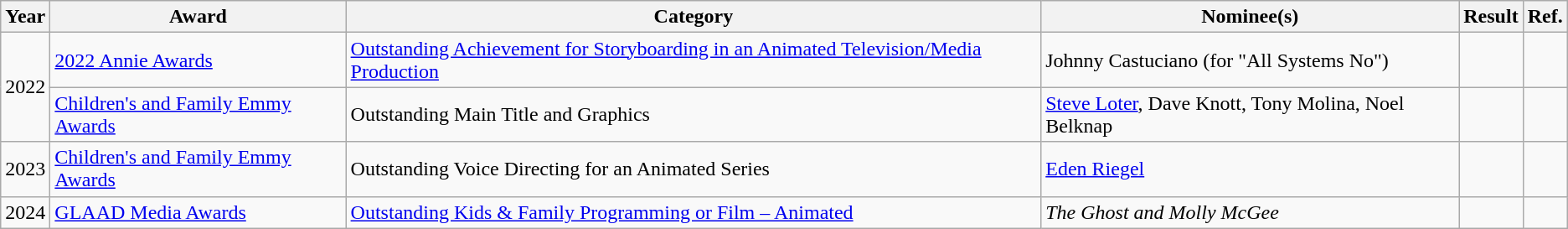<table class="wikitable sortable">
<tr>
<th>Year</th>
<th>Award</th>
<th>Category</th>
<th>Nominee(s)</th>
<th>Result</th>
<th>Ref.</th>
</tr>
<tr>
<td rowspan="2" style="text-align:center;">2022</td>
<td><a href='#'>2022 Annie Awards</a></td>
<td><a href='#'>Outstanding Achievement for Storyboarding in an Animated Television/Media Production</a></td>
<td>Johnny Castuciano (for "All Systems No")</td>
<td></td>
<td style="text-align:center;"></td>
</tr>
<tr>
<td><a href='#'>Children's and Family Emmy Awards</a></td>
<td>Outstanding Main Title and Graphics</td>
<td><a href='#'>Steve Loter</a>, Dave Knott, Tony Molina, Noel Belknap</td>
<td></td>
<td style="text-align:center;"></td>
</tr>
<tr>
<td style="text-align:center;">2023</td>
<td><a href='#'>Children's and Family Emmy Awards</a></td>
<td>Outstanding Voice Directing for an Animated Series</td>
<td><a href='#'>Eden Riegel</a></td>
<td></td>
<td style="text-align:center;"></td>
</tr>
<tr>
<td style="text-align:center;">2024</td>
<td><a href='#'>GLAAD Media Awards</a></td>
<td><a href='#'>Outstanding Kids & Family Programming or Film – Animated</a></td>
<td><em>The Ghost and Molly McGee</em></td>
<td></td>
<td style="text-align:center;"></td>
</tr>
</table>
